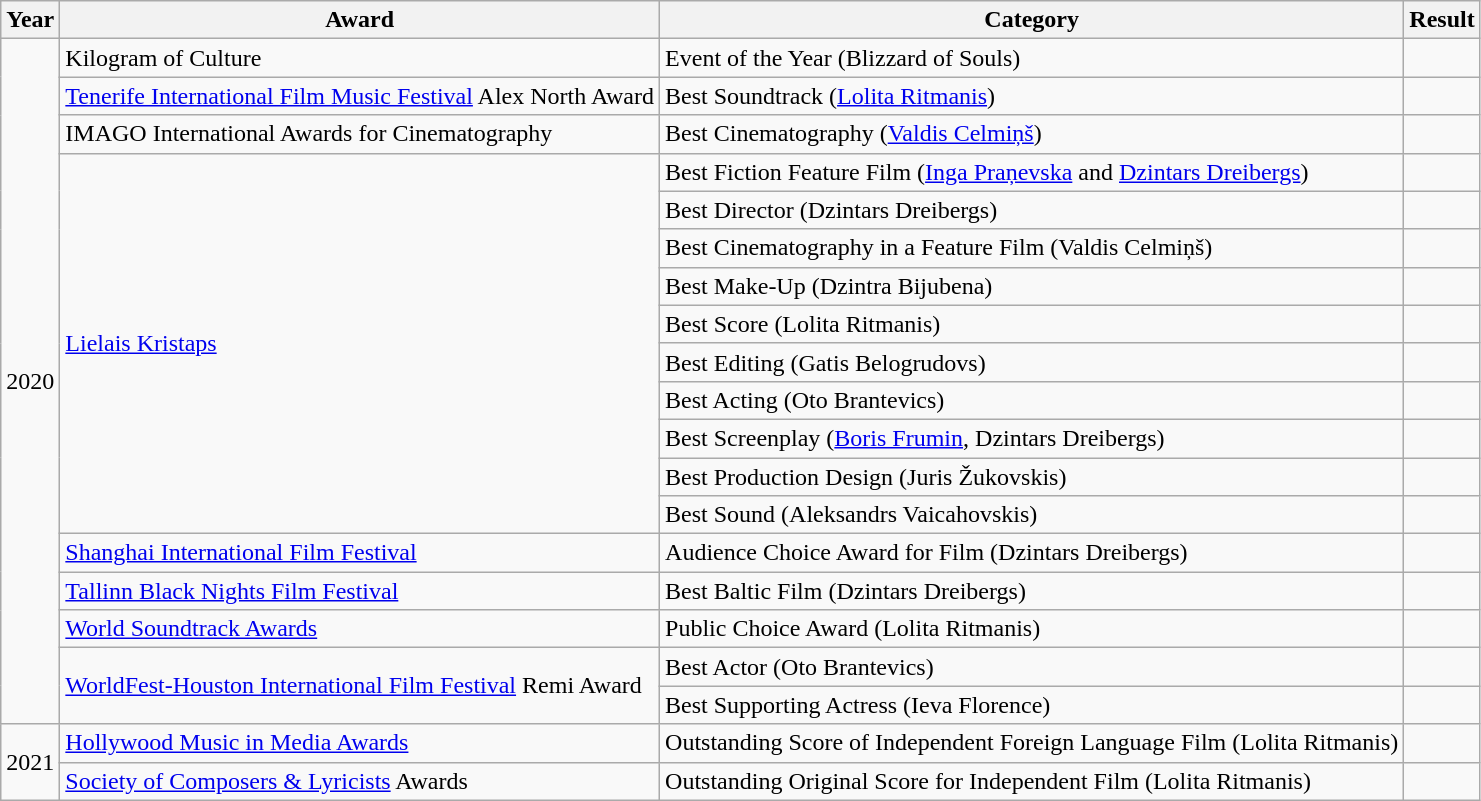<table class="wikitable">
<tr>
<th>Year</th>
<th>Award</th>
<th>Category</th>
<th>Result</th>
</tr>
<tr>
<td rowspan="18">2020</td>
<td>Kilogram of Culture</td>
<td>Event of the Year (Blizzard of Souls)</td>
<td></td>
</tr>
<tr>
<td><a href='#'>Tenerife International Film Music Festival</a> Alex North Award</td>
<td>Best Soundtrack (<a href='#'>Lolita Ritmanis</a>)</td>
<td></td>
</tr>
<tr>
<td>IMAGO International Awards for Cinematography</td>
<td>Best Cinematography (<a href='#'>Valdis Celmiņš</a>)</td>
<td></td>
</tr>
<tr>
<td rowspan="10"><a href='#'>Lielais Kristaps</a></td>
<td>Best Fiction Feature Film (<a href='#'>Inga Praņevska</a> and <a href='#'>Dzintars Dreibergs</a>)</td>
<td></td>
</tr>
<tr>
<td>Best Director (Dzintars Dreibergs)</td>
<td></td>
</tr>
<tr>
<td>Best Cinematography in a Feature Film (Valdis Celmiņš)</td>
<td></td>
</tr>
<tr>
<td>Best Make-Up (Dzintra Bijubena)</td>
<td></td>
</tr>
<tr>
<td>Best Score (Lolita Ritmanis)</td>
<td></td>
</tr>
<tr>
<td>Best Editing (Gatis Belogrudovs)</td>
<td></td>
</tr>
<tr>
<td>Best Acting (Oto Brantevics)</td>
<td></td>
</tr>
<tr>
<td>Best Screenplay (<a href='#'>Boris Frumin</a>, Dzintars Dreibergs)</td>
<td></td>
</tr>
<tr>
<td>Best Production Design (Juris Žukovskis)</td>
<td></td>
</tr>
<tr>
<td>Best Sound (Aleksandrs Vaicahovskis)</td>
<td></td>
</tr>
<tr>
<td><a href='#'>Shanghai International Film Festival</a></td>
<td>Audience Choice Award for Film (Dzintars Dreibergs)</td>
<td></td>
</tr>
<tr>
<td><a href='#'>Tallinn Black Nights Film Festival</a></td>
<td>Best Baltic Film (Dzintars Dreibergs)</td>
<td></td>
</tr>
<tr>
<td><a href='#'>World Soundtrack Awards</a></td>
<td>Public Choice Award (Lolita Ritmanis)</td>
<td></td>
</tr>
<tr>
<td rowspan="2"><a href='#'>WorldFest-Houston International Film Festival</a> Remi Award</td>
<td>Best Actor (Oto Brantevics)</td>
<td></td>
</tr>
<tr>
<td>Best Supporting Actress (Ieva Florence)</td>
<td></td>
</tr>
<tr>
<td rowspan="2">2021</td>
<td><a href='#'>Hollywood Music in Media Awards</a></td>
<td>Outstanding Score of Independent Foreign Language Film (Lolita Ritmanis)</td>
<td></td>
</tr>
<tr>
<td><a href='#'>Society of Composers & Lyricists</a> Awards</td>
<td>Outstanding Original Score for Independent Film (Lolita Ritmanis)</td>
<td></td>
</tr>
</table>
